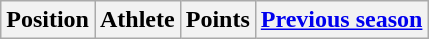<table class="wikitable">
<tr>
<th>Position</th>
<th>Athlete</th>
<th>Points</th>
<th><a href='#'>Previous season</a><br></th>
</tr>
</table>
